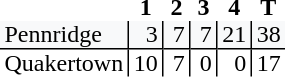<table style="border-collapse: collapse;">
<tr>
<th style="text-align: left;"></th>
<th style="text-align: center; padding: 0px 3px 0px 3px; width:12px;">1</th>
<th style="text-align: center; padding: 0px 3px 0px 3px; width:12px;">2</th>
<th style="text-align: center; padding: 0px 3px 0px 3px; width:12px;">3</th>
<th style="text-align: center; padding: 0px 3px 0px 3px; width:12px;">4</th>
<th style="text-align: center; padding: 0px 3px 0px 3px; width:12px;">T</th>
</tr>
<tr>
<td style="background: #f8f9fa; text-align: left; border-bottom: 1px solid black; padding: 0px 3px 0px 3px;">Pennridge</td>
<td style="background: #f8f9fa; border-left: 1px solid black; border-bottom: 1px solid black; text-align: right; padding: 0px 3px 0px 3px;">3</td>
<td style="background: #f8f9fa; border-left: 1px solid black; border-bottom: 1px solid black; text-align: right; padding: 0px 3px 0px 3px;">7</td>
<td style="background: #f8f9fa; border-left: 1px solid black; border-bottom: 1px solid black; text-align: right; padding: 0px 3px 0px 3px;">7</td>
<td style="background: #f8f9fa; border-left: 1px solid black; border-bottom: 1px solid black; text-align: right; padding: 0px 3px 0px 3px;">21</td>
<td style="background: #f8f9fa; border-left: 1px solid black; border-bottom: 1px solid black; text-align: right; padding: 0px 3px 0px 3px;">38</td>
</tr>
<tr>
<td style="text-align: left; padding: 0px 3px 0px 3px;">Quakertown</td>
<td style="border-left: 1px solid black; text-align: right; padding: 0px 3px 0px 3px;">10</td>
<td style="border-left: 1px solid black; text-align: right; padding: 0px 3px 0px 3px;">7</td>
<td style="border-left: 1px solid black; text-align: right; padding: 0px 3px 0px 3px;">0</td>
<td style="border-left: 1px solid black; text-align: right; padding: 0px 3px 0px 3px;">0</td>
<td style="border-left: 1px solid black; text-align: right; padding: 0px 3px 0px 3px;">17</td>
</tr>
</table>
